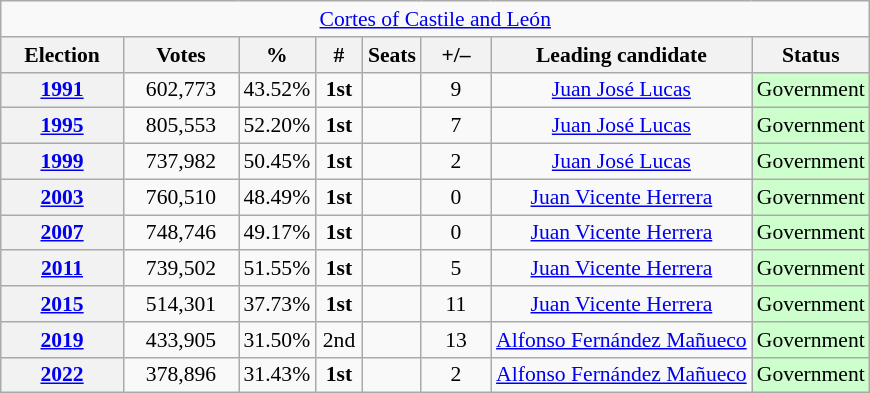<table class="wikitable" style="font-size:90%; text-align:center;">
<tr>
<td colspan="8" align="center"><a href='#'>Cortes of Castile and León</a></td>
</tr>
<tr>
<th width="75">Election</th>
<th width="70">Votes</th>
<th width="35">%</th>
<th width="25">#</th>
<th>Seats</th>
<th width="40">+/–</th>
<th>Leading candidate</th>
<th>Status</th>
</tr>
<tr>
<th><a href='#'>1991</a></th>
<td>602,773</td>
<td>43.52%</td>
<td><strong>1st</strong></td>
<td></td>
<td>9</td>
<td><a href='#'>Juan José Lucas</a></td>
<td style="background:#cfc;">Government</td>
</tr>
<tr>
<th><a href='#'>1995</a></th>
<td>805,553</td>
<td>52.20%</td>
<td><strong>1st</strong></td>
<td></td>
<td>7</td>
<td><a href='#'>Juan José Lucas</a></td>
<td style="background:#cfc;">Government</td>
</tr>
<tr>
<th><a href='#'>1999</a></th>
<td>737,982</td>
<td>50.45%</td>
<td><strong>1st</strong></td>
<td></td>
<td>2</td>
<td><a href='#'>Juan José Lucas</a></td>
<td style="background:#cfc;">Government</td>
</tr>
<tr>
<th><a href='#'>2003</a></th>
<td>760,510</td>
<td>48.49%</td>
<td><strong>1st</strong></td>
<td></td>
<td>0</td>
<td><a href='#'>Juan Vicente Herrera</a></td>
<td style="background:#cfc;">Government</td>
</tr>
<tr>
<th><a href='#'>2007</a></th>
<td>748,746</td>
<td>49.17%</td>
<td><strong>1st</strong></td>
<td></td>
<td>0</td>
<td><a href='#'>Juan Vicente Herrera</a></td>
<td style="background:#cfc;">Government</td>
</tr>
<tr>
<th><a href='#'>2011</a></th>
<td>739,502</td>
<td>51.55%</td>
<td><strong>1st</strong></td>
<td></td>
<td>5</td>
<td><a href='#'>Juan Vicente Herrera</a></td>
<td style="background:#cfc;">Government</td>
</tr>
<tr>
<th><a href='#'>2015</a></th>
<td>514,301</td>
<td>37.73%</td>
<td><strong>1st</strong></td>
<td></td>
<td>11</td>
<td><a href='#'>Juan Vicente Herrera</a></td>
<td style="background:#cfc;">Government</td>
</tr>
<tr>
<th><a href='#'>2019</a></th>
<td>433,905</td>
<td>31.50%</td>
<td>2nd</td>
<td></td>
<td>13</td>
<td><a href='#'>Alfonso Fernández Mañueco</a></td>
<td style="background-color:#cfc;">Government</td>
</tr>
<tr>
<th><a href='#'>2022</a></th>
<td>378,896</td>
<td>31.43%</td>
<td><strong>1st</strong></td>
<td></td>
<td>2</td>
<td><a href='#'>Alfonso Fernández Mañueco</a></td>
<td style="background-color:#cfc;">Government</td>
</tr>
</table>
